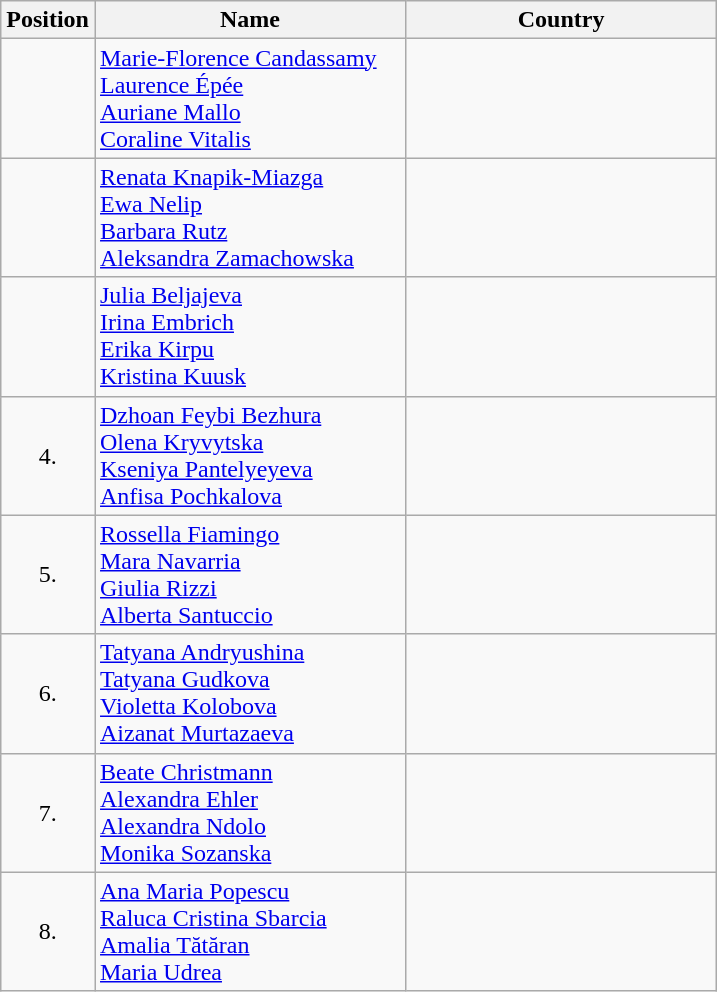<table class="wikitable">
<tr>
<th width="20">Position</th>
<th width="200">Name</th>
<th width="200">Country</th>
</tr>
<tr>
<td align="center"></td>
<td><a href='#'>Marie-Florence Candassamy</a><br><a href='#'>Laurence Épée</a><br><a href='#'>Auriane Mallo</a><br><a href='#'>Coraline Vitalis</a></td>
<td></td>
</tr>
<tr>
<td align="center"></td>
<td><a href='#'>Renata Knapik-Miazga</a><br><a href='#'>Ewa Nelip</a><br><a href='#'>Barbara Rutz</a><br><a href='#'>Aleksandra Zamachowska</a></td>
<td></td>
</tr>
<tr>
<td align="center"></td>
<td><a href='#'>Julia Beljajeva</a><br><a href='#'>Irina Embrich</a><br><a href='#'>Erika Kirpu</a><br><a href='#'>Kristina Kuusk</a></td>
<td></td>
</tr>
<tr>
<td align="center">4.</td>
<td><a href='#'>Dzhoan Feybi Bezhura</a><br><a href='#'>Olena Kryvytska</a><br><a href='#'>Kseniya Pantelyeyeva</a><br><a href='#'>Anfisa Pochkalova</a></td>
<td></td>
</tr>
<tr>
<td align="center">5.</td>
<td><a href='#'>Rossella Fiamingo</a><br><a href='#'>Mara Navarria</a><br><a href='#'>Giulia Rizzi</a><br><a href='#'>Alberta Santuccio</a></td>
<td></td>
</tr>
<tr>
<td align="center">6.</td>
<td><a href='#'>Tatyana Andryushina</a><br><a href='#'>Tatyana Gudkova</a><br><a href='#'>Violetta Kolobova</a><br><a href='#'>Aizanat Murtazaeva</a></td>
<td></td>
</tr>
<tr>
<td align="center">7.</td>
<td><a href='#'>Beate Christmann</a><br><a href='#'>Alexandra Ehler</a><br><a href='#'>Alexandra Ndolo</a><br><a href='#'>Monika Sozanska</a></td>
<td></td>
</tr>
<tr>
<td align="center">8.</td>
<td><a href='#'>Ana Maria Popescu</a><br><a href='#'>Raluca Cristina Sbarcia</a><br><a href='#'>Amalia Tătăran</a><br><a href='#'>Maria Udrea</a></td>
<td></td>
</tr>
</table>
